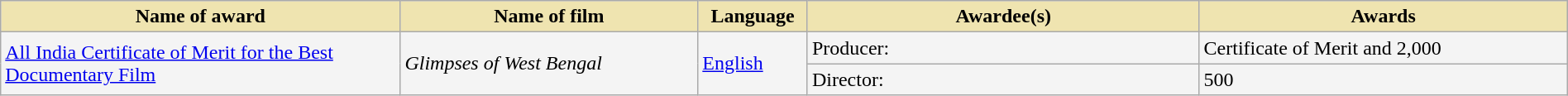<table class="wikitable sortable" style="width:100%">
<tr>
<th style="background-color:#EFE4B0;width:25.5%;">Name of award</th>
<th style="background-color:#EFE4B0;width:19%;">Name of film</th>
<th style="background-color:#EFE4B0;width:7%;">Language</th>
<th style="background-color:#EFE4B0;width:25%;">Awardee(s)</th>
<th style="background-color:#EFE4B0;width:23.5%;">Awards</th>
</tr>
<tr style="background-color:#F4F4F4">
<td rowspan="2"><a href='#'>All India Certificate of Merit for the Best Documentary Film</a></td>
<td rowspan="2"><em>Glimpses of West Bengal</em></td>
<td rowspan="2"><a href='#'>English</a></td>
<td>Producer:</td>
<td>Certificate of Merit and 2,000</td>
</tr>
<tr style="background-color:#F4F4F4">
<td>Director:</td>
<td>500</td>
</tr>
</table>
